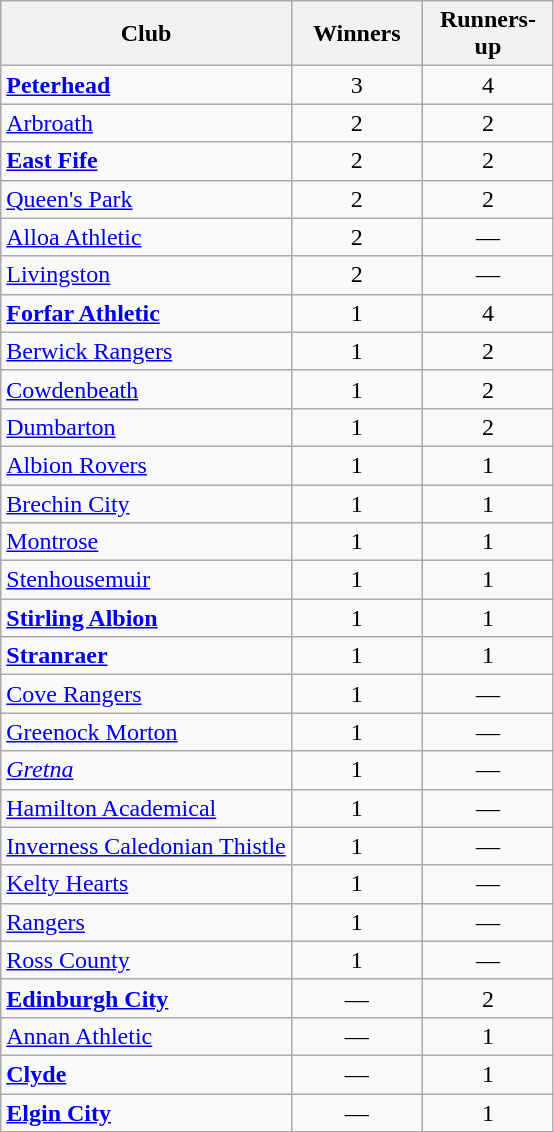<table class="wikitable sortable" style="text-align:center">
<tr>
<th>Club</th>
<th width=80>Winners</th>
<th width=80>Runners-up</th>
</tr>
<tr>
<td style="text-align:left"><strong><a href='#'>Peterhead</a></strong></td>
<td>3</td>
<td>4</td>
</tr>
<tr>
<td style="text-align:left"><a href='#'>Arbroath</a></td>
<td>2</td>
<td>2</td>
</tr>
<tr>
<td style="text-align:left"><strong><a href='#'>East Fife</a></strong></td>
<td>2</td>
<td>2</td>
</tr>
<tr>
<td style="text-align:left"><a href='#'>Queen's Park</a></td>
<td>2</td>
<td>2</td>
</tr>
<tr>
<td style="text-align:left"><a href='#'>Alloa Athletic</a></td>
<td>2</td>
<td>—</td>
</tr>
<tr>
<td style="text-align:left"><a href='#'>Livingston</a></td>
<td>2</td>
<td>—</td>
</tr>
<tr>
<td style="text-align:left"><strong><a href='#'>Forfar Athletic</a></strong></td>
<td>1</td>
<td>4</td>
</tr>
<tr>
<td style="text-align:left"><a href='#'>Berwick Rangers</a></td>
<td>1</td>
<td>2</td>
</tr>
<tr>
<td style="text-align:left"><a href='#'>Cowdenbeath</a></td>
<td>1</td>
<td>2</td>
</tr>
<tr>
<td style="text-align:left"><a href='#'>Dumbarton</a></td>
<td>1</td>
<td>2</td>
</tr>
<tr>
<td style="text-align:left"><a href='#'>Albion Rovers</a></td>
<td>1</td>
<td>1</td>
</tr>
<tr>
<td style="text-align:left"><a href='#'>Brechin City</a></td>
<td>1</td>
<td>1</td>
</tr>
<tr>
<td style="text-align:left"><a href='#'>Montrose</a></td>
<td>1</td>
<td>1</td>
</tr>
<tr>
<td style="text-align:left"><a href='#'>Stenhousemuir</a></td>
<td>1</td>
<td>1</td>
</tr>
<tr>
<td style="text-align:left"><strong><a href='#'>Stirling Albion</a></strong></td>
<td>1</td>
<td>1</td>
</tr>
<tr>
<td style="text-align:left"><strong><a href='#'>Stranraer</a></strong></td>
<td>1</td>
<td>1</td>
</tr>
<tr>
<td style="text-align:left"><a href='#'>Cove Rangers</a></td>
<td>1</td>
<td>—</td>
</tr>
<tr>
<td style="text-align:left"><a href='#'>Greenock Morton</a></td>
<td>1</td>
<td>—</td>
</tr>
<tr>
<td style="text-align:left"><em><a href='#'>Gretna</a></em></td>
<td>1</td>
<td>—</td>
</tr>
<tr>
<td style="text-align:left"><a href='#'>Hamilton Academical</a></td>
<td>1</td>
<td>—</td>
</tr>
<tr>
<td style="text-align:left"><a href='#'>Inverness Caledonian Thistle</a></td>
<td>1</td>
<td>—</td>
</tr>
<tr>
<td style="text-align:left"><a href='#'>Kelty Hearts</a></td>
<td>1</td>
<td>—</td>
</tr>
<tr>
<td style="text-align:left"><a href='#'>Rangers</a></td>
<td>1</td>
<td>—</td>
</tr>
<tr>
<td style="text-align:left"><a href='#'>Ross County</a></td>
<td>1</td>
<td>—</td>
</tr>
<tr>
<td style="text-align:left"><strong><a href='#'>Edinburgh City</a></strong></td>
<td>—</td>
<td>2</td>
</tr>
<tr>
<td style="text-align:left"><a href='#'>Annan Athletic</a></td>
<td>—</td>
<td>1</td>
</tr>
<tr>
<td style="text-align:left"><strong><a href='#'>Clyde</a></strong></td>
<td>—</td>
<td>1</td>
</tr>
<tr>
<td style="text-align:left"><strong><a href='#'>Elgin City</a></strong></td>
<td>—</td>
<td>1</td>
</tr>
<tr>
</tr>
</table>
